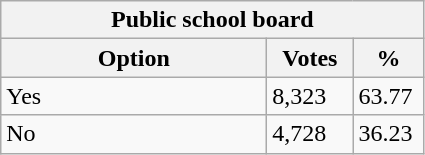<table class="wikitable">
<tr>
<th colspan="3">Public school board</th>
</tr>
<tr>
<th style="width: 170px">Option</th>
<th style="width: 50px">Votes</th>
<th style="width: 40px">%</th>
</tr>
<tr>
<td>Yes</td>
<td>8,323</td>
<td>63.77</td>
</tr>
<tr>
<td>No</td>
<td>4,728</td>
<td>36.23</td>
</tr>
</table>
